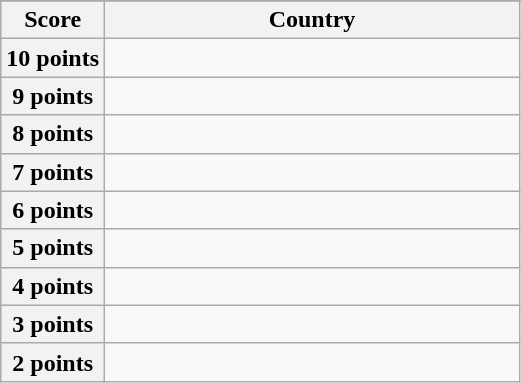<table class="wikitable">
<tr>
</tr>
<tr>
<th scope="col" width="20%">Score</th>
<th scope="col">Country</th>
</tr>
<tr>
<th scope="row">10 points</th>
<td></td>
</tr>
<tr>
<th scope="row">9 points</th>
<td></td>
</tr>
<tr>
<th scope="row">8 points</th>
<td></td>
</tr>
<tr>
<th scope="row">7 points</th>
<td></td>
</tr>
<tr>
<th scope="row">6 points</th>
<td></td>
</tr>
<tr>
<th scope="row">5 points</th>
<td></td>
</tr>
<tr>
<th scope="row">4 points</th>
<td></td>
</tr>
<tr>
<th scope="row">3 points</th>
<td></td>
</tr>
<tr>
<th scope="row">2 points</th>
<td></td>
</tr>
</table>
